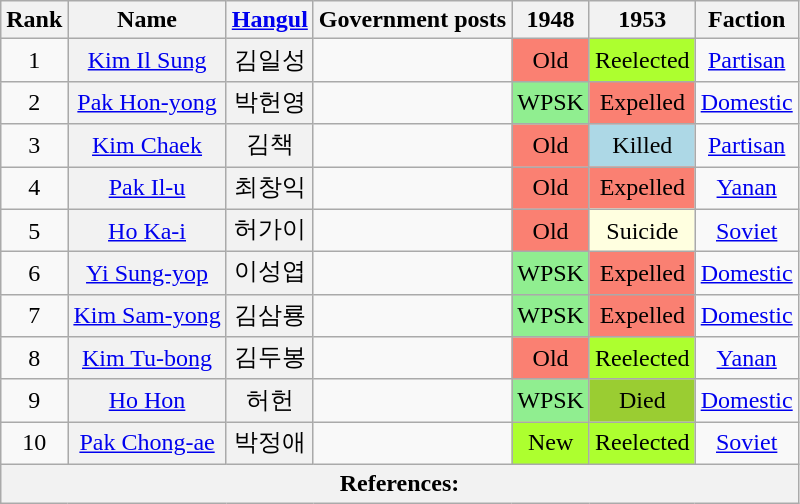<table class="wikitable sortable">
<tr>
<th>Rank</th>
<th>Name</th>
<th class="unsortable"><a href='#'>Hangul</a></th>
<th>Government posts</th>
<th>1948</th>
<th>1953</th>
<th>Faction</th>
</tr>
<tr>
<td align="center">1</td>
<th align="center" scope="row" style="font-weight:normal;"><a href='#'>Kim Il Sung</a></th>
<th align="center" scope="row" style="font-weight:normal;">김일성</th>
<td></td>
<td style="background: Salmon" align="center">Old</td>
<td align="center" style="background: GreenYellow">Reelected</td>
<td align="center"><a href='#'>Partisan</a></td>
</tr>
<tr>
<td align="center">2</td>
<th align="center" scope="row" style="font-weight:normal;"><a href='#'>Pak Hon-yong</a></th>
<th align="center" scope="row" style="font-weight:normal;">박헌영</th>
<td></td>
<td align="center" style="background: LightGreen">WPSK</td>
<td style="background: Salmon" align="center">Expelled</td>
<td align="center"><a href='#'>Domestic</a></td>
</tr>
<tr>
<td align="center">3</td>
<th align="center" scope="row" style="font-weight:normal;"><a href='#'>Kim Chaek</a></th>
<th align="center" scope="row" style="font-weight:normal;">김책</th>
<td></td>
<td style="background: Salmon" align="center">Old</td>
<td data-sort-value="3"  align="center" style="background: LightBlue">Killed</td>
<td align="center"><a href='#'>Partisan</a></td>
</tr>
<tr>
<td align="center">4</td>
<th align="center" scope="row" style="font-weight:normal;"><a href='#'>Pak Il-u</a></th>
<th align="center" scope="row" style="font-weight:normal;">최창익</th>
<td></td>
<td style="background: Salmon" align="center">Old</td>
<td style="background: Salmon" align="center">Expelled</td>
<td align="center"><a href='#'>Yanan</a></td>
</tr>
<tr>
<td align="center">5</td>
<th align="center" scope="row" style="font-weight:normal;"><a href='#'>Ho Ka-i</a></th>
<th align="center" scope="row" style="font-weight:normal;">허가이</th>
<td></td>
<td style="background: Salmon" align="center">Old</td>
<td data-sort-value="5" align="center" style="background: LightYellow">Suicide</td>
<td align="center"><a href='#'>Soviet</a></td>
</tr>
<tr>
<td align="center">6</td>
<th align="center" scope="row" style="font-weight:normal;"><a href='#'>Yi Sung-yop</a></th>
<th align="center" scope="row" style="font-weight:normal;">이성엽</th>
<td></td>
<td align="center" style="background: LightGreen">WPSK</td>
<td style="background: Salmon" align="center">Expelled</td>
<td align="center"><a href='#'>Domestic</a></td>
</tr>
<tr>
<td align="center">7</td>
<th align="center" scope="row" style="font-weight:normal;"><a href='#'>Kim Sam-yong</a></th>
<th align="center" scope="row" style="font-weight:normal;">김삼룡</th>
<td></td>
<td align="center" style="background: LightGreen">WPSK</td>
<td style="background: Salmon" align="center">Expelled</td>
<td align="center"><a href='#'>Domestic</a></td>
</tr>
<tr>
<td align="center">8</td>
<th align="center" scope="row" style="font-weight:normal;"><a href='#'>Kim Tu-bong</a></th>
<th align="center" scope="row" style="font-weight:normal;">김두봉</th>
<td></td>
<td style="background: Salmon" align="center">Old</td>
<td align="center" style="background: GreenYellow">Reelected</td>
<td align="center"><a href='#'>Yanan</a></td>
</tr>
<tr>
<td align="center">9</td>
<th align="center" scope="row" style="font-weight:normal;"><a href='#'>Ho Hon</a></th>
<th align="center" scope="row" style="font-weight:normal;">허헌</th>
<td></td>
<td align="center" style="background: LightGreen">WPSK</td>
<td data-sort-value="1" align="center" style="background: YellowGreen">Died</td>
<td align="center"><a href='#'>Domestic</a></td>
</tr>
<tr>
<td align="center">10</td>
<th align="center" scope="row" style="font-weight:normal;"><a href='#'>Pak Chong-ae</a></th>
<th align="center" scope="row" style="font-weight:normal;">박정애</th>
<td></td>
<td align="center" style="background: GreenYellow">New</td>
<td align="center" style="background: GreenYellow">Reelected</td>
<td align="center"><a href='#'>Soviet</a></td>
</tr>
<tr>
<th colspan="7" unsortable><strong>References:</strong><br></th>
</tr>
</table>
